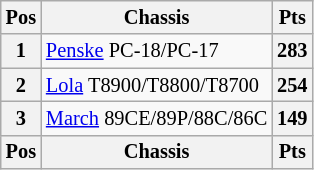<table class="wikitable" style="font-size: 85%;; text-align:center;">
<tr valign="top">
<th valign="middle">Pos</th>
<th valign="middle">Chassis</th>
<th valign="middle">Pts</th>
</tr>
<tr>
<th>1</th>
<td align="left"> <a href='#'>Penske</a> PC-18/PC-17</td>
<th>283</th>
</tr>
<tr>
<th>2</th>
<td align="left"> <a href='#'>Lola</a> T8900/T8800/T8700</td>
<th>254</th>
</tr>
<tr>
<th>3</th>
<td align="left"> <a href='#'>March</a> 89CE/89P/88C/86C</td>
<th>149</th>
</tr>
<tr>
<th valign="middle">Pos</th>
<th valign="middle">Chassis</th>
<th valign="middle">Pts</th>
</tr>
</table>
